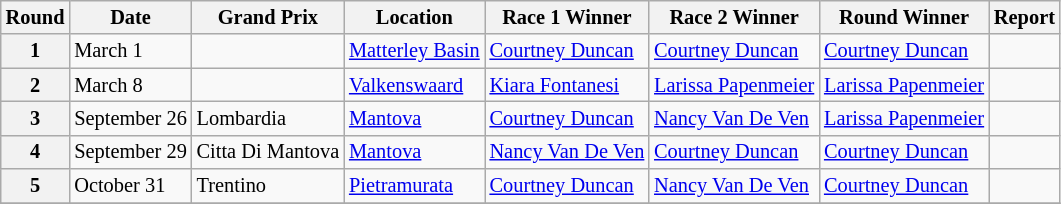<table class="wikitable" style="font-size: 85%;">
<tr>
<th>Round</th>
<th>Date</th>
<th>Grand Prix</th>
<th>Location</th>
<th>Race 1 Winner</th>
<th>Race 2 Winner</th>
<th>Round Winner</th>
<th>Report</th>
</tr>
<tr>
<th>1</th>
<td>March 1</td>
<td></td>
<td><a href='#'>Matterley Basin</a></td>
<td> <a href='#'>Courtney Duncan</a></td>
<td> <a href='#'>Courtney Duncan</a></td>
<td> <a href='#'>Courtney Duncan</a></td>
<td></td>
</tr>
<tr>
<th>2</th>
<td>March 8</td>
<td></td>
<td><a href='#'>Valkenswaard</a></td>
<td> <a href='#'>Kiara Fontanesi</a></td>
<td> <a href='#'>Larissa Papenmeier</a></td>
<td> <a href='#'>Larissa Papenmeier</a></td>
<td></td>
</tr>
<tr>
<th>3</th>
<td>September 26</td>
<td> Lombardia</td>
<td><a href='#'>Mantova</a></td>
<td> <a href='#'>Courtney Duncan</a></td>
<td> <a href='#'>Nancy Van De Ven</a></td>
<td> <a href='#'>Larissa Papenmeier</a></td>
<td></td>
</tr>
<tr>
<th>4</th>
<td>September 29</td>
<td> Citta Di Mantova</td>
<td><a href='#'>Mantova</a></td>
<td> <a href='#'>Nancy Van De Ven</a></td>
<td> <a href='#'>Courtney Duncan</a></td>
<td> <a href='#'>Courtney Duncan</a></td>
<td></td>
</tr>
<tr>
<th>5</th>
<td>October 31</td>
<td> Trentino</td>
<td><a href='#'>Pietramurata</a></td>
<td> <a href='#'>Courtney Duncan</a></td>
<td> <a href='#'>Nancy Van De Ven</a></td>
<td> <a href='#'>Courtney Duncan</a></td>
<td></td>
</tr>
<tr>
</tr>
</table>
